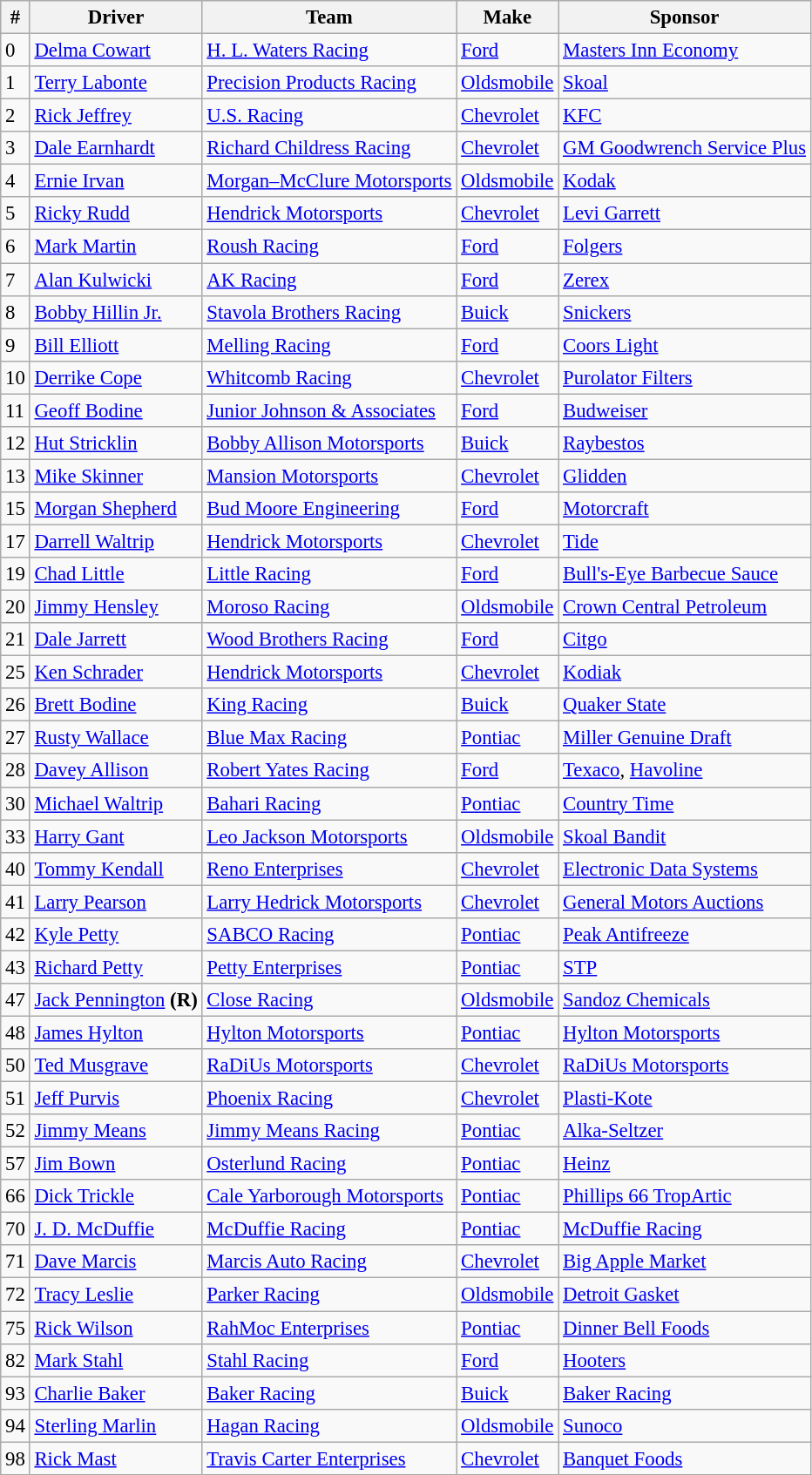<table class="wikitable" style="font-size:95%">
<tr>
<th>#</th>
<th>Driver</th>
<th>Team</th>
<th>Make</th>
<th>Sponsor</th>
</tr>
<tr>
<td>0</td>
<td><a href='#'>Delma Cowart</a></td>
<td><a href='#'>H. L. Waters Racing</a></td>
<td><a href='#'>Ford</a></td>
<td><a href='#'>Masters Inn Economy</a></td>
</tr>
<tr>
<td>1</td>
<td><a href='#'>Terry Labonte</a></td>
<td><a href='#'>Precision Products Racing</a></td>
<td><a href='#'>Oldsmobile</a></td>
<td><a href='#'>Skoal</a></td>
</tr>
<tr>
<td>2</td>
<td><a href='#'>Rick Jeffrey</a></td>
<td><a href='#'>U.S. Racing</a></td>
<td><a href='#'>Chevrolet</a></td>
<td><a href='#'>KFC</a></td>
</tr>
<tr>
<td>3</td>
<td><a href='#'>Dale Earnhardt</a></td>
<td><a href='#'>Richard Childress Racing</a></td>
<td><a href='#'>Chevrolet</a></td>
<td><a href='#'>GM Goodwrench Service Plus</a></td>
</tr>
<tr>
<td>4</td>
<td><a href='#'>Ernie Irvan</a></td>
<td><a href='#'>Morgan–McClure Motorsports</a></td>
<td><a href='#'>Oldsmobile</a></td>
<td><a href='#'>Kodak</a></td>
</tr>
<tr>
<td>5</td>
<td><a href='#'>Ricky Rudd</a></td>
<td><a href='#'>Hendrick Motorsports</a></td>
<td><a href='#'>Chevrolet</a></td>
<td><a href='#'>Levi Garrett</a></td>
</tr>
<tr>
<td>6</td>
<td><a href='#'>Mark Martin</a></td>
<td><a href='#'>Roush Racing</a></td>
<td><a href='#'>Ford</a></td>
<td><a href='#'>Folgers</a></td>
</tr>
<tr>
<td>7</td>
<td><a href='#'>Alan Kulwicki</a></td>
<td><a href='#'>AK Racing</a></td>
<td><a href='#'>Ford</a></td>
<td><a href='#'>Zerex</a></td>
</tr>
<tr>
<td>8</td>
<td><a href='#'>Bobby Hillin Jr.</a></td>
<td><a href='#'>Stavola Brothers Racing</a></td>
<td><a href='#'>Buick</a></td>
<td><a href='#'>Snickers</a></td>
</tr>
<tr>
<td>9</td>
<td><a href='#'>Bill Elliott</a></td>
<td><a href='#'>Melling Racing</a></td>
<td><a href='#'>Ford</a></td>
<td><a href='#'>Coors Light</a></td>
</tr>
<tr>
<td>10</td>
<td><a href='#'>Derrike Cope</a></td>
<td><a href='#'>Whitcomb Racing</a></td>
<td><a href='#'>Chevrolet</a></td>
<td><a href='#'>Purolator Filters</a></td>
</tr>
<tr>
<td>11</td>
<td><a href='#'>Geoff Bodine</a></td>
<td><a href='#'>Junior Johnson & Associates</a></td>
<td><a href='#'>Ford</a></td>
<td><a href='#'>Budweiser</a></td>
</tr>
<tr>
<td>12</td>
<td><a href='#'>Hut Stricklin</a></td>
<td><a href='#'>Bobby Allison Motorsports</a></td>
<td><a href='#'>Buick</a></td>
<td><a href='#'>Raybestos</a></td>
</tr>
<tr>
<td>13</td>
<td><a href='#'>Mike Skinner</a></td>
<td><a href='#'>Mansion Motorsports</a></td>
<td><a href='#'>Chevrolet</a></td>
<td><a href='#'>Glidden</a></td>
</tr>
<tr>
<td>15</td>
<td><a href='#'>Morgan Shepherd</a></td>
<td><a href='#'>Bud Moore Engineering</a></td>
<td><a href='#'>Ford</a></td>
<td><a href='#'>Motorcraft</a></td>
</tr>
<tr>
<td>17</td>
<td><a href='#'>Darrell Waltrip</a></td>
<td><a href='#'>Hendrick Motorsports</a></td>
<td><a href='#'>Chevrolet</a></td>
<td><a href='#'>Tide</a></td>
</tr>
<tr>
<td>19</td>
<td><a href='#'>Chad Little</a></td>
<td><a href='#'>Little Racing</a></td>
<td><a href='#'>Ford</a></td>
<td><a href='#'>Bull's-Eye Barbecue Sauce</a></td>
</tr>
<tr>
<td>20</td>
<td><a href='#'>Jimmy Hensley</a></td>
<td><a href='#'>Moroso Racing</a></td>
<td><a href='#'>Oldsmobile</a></td>
<td><a href='#'>Crown Central Petroleum</a></td>
</tr>
<tr>
<td>21</td>
<td><a href='#'>Dale Jarrett</a></td>
<td><a href='#'>Wood Brothers Racing</a></td>
<td><a href='#'>Ford</a></td>
<td><a href='#'>Citgo</a></td>
</tr>
<tr>
<td>25</td>
<td><a href='#'>Ken Schrader</a></td>
<td><a href='#'>Hendrick Motorsports</a></td>
<td><a href='#'>Chevrolet</a></td>
<td><a href='#'>Kodiak</a></td>
</tr>
<tr>
<td>26</td>
<td><a href='#'>Brett Bodine</a></td>
<td><a href='#'>King Racing</a></td>
<td><a href='#'>Buick</a></td>
<td><a href='#'>Quaker State</a></td>
</tr>
<tr>
<td>27</td>
<td><a href='#'>Rusty Wallace</a></td>
<td><a href='#'>Blue Max Racing</a></td>
<td><a href='#'>Pontiac</a></td>
<td><a href='#'>Miller Genuine Draft</a></td>
</tr>
<tr>
<td>28</td>
<td><a href='#'>Davey Allison</a></td>
<td><a href='#'>Robert Yates Racing</a></td>
<td><a href='#'>Ford</a></td>
<td><a href='#'>Texaco</a>, <a href='#'>Havoline</a></td>
</tr>
<tr>
<td>30</td>
<td><a href='#'>Michael Waltrip</a></td>
<td><a href='#'>Bahari Racing</a></td>
<td><a href='#'>Pontiac</a></td>
<td><a href='#'>Country Time</a></td>
</tr>
<tr>
<td>33</td>
<td><a href='#'>Harry Gant</a></td>
<td><a href='#'>Leo Jackson Motorsports</a></td>
<td><a href='#'>Oldsmobile</a></td>
<td><a href='#'>Skoal Bandit</a></td>
</tr>
<tr>
<td>40</td>
<td><a href='#'>Tommy Kendall</a></td>
<td><a href='#'>Reno Enterprises</a></td>
<td><a href='#'>Chevrolet</a></td>
<td><a href='#'>Electronic Data Systems</a></td>
</tr>
<tr>
<td>41</td>
<td><a href='#'>Larry Pearson</a></td>
<td><a href='#'>Larry Hedrick Motorsports</a></td>
<td><a href='#'>Chevrolet</a></td>
<td><a href='#'>General Motors Auctions</a></td>
</tr>
<tr>
<td>42</td>
<td><a href='#'>Kyle Petty</a></td>
<td><a href='#'>SABCO Racing</a></td>
<td><a href='#'>Pontiac</a></td>
<td><a href='#'>Peak Antifreeze</a></td>
</tr>
<tr>
<td>43</td>
<td><a href='#'>Richard Petty</a></td>
<td><a href='#'>Petty Enterprises</a></td>
<td><a href='#'>Pontiac</a></td>
<td><a href='#'>STP</a></td>
</tr>
<tr>
<td>47</td>
<td><a href='#'>Jack Pennington</a> <strong>(R)</strong></td>
<td><a href='#'>Close Racing</a></td>
<td><a href='#'>Oldsmobile</a></td>
<td><a href='#'>Sandoz Chemicals</a></td>
</tr>
<tr>
<td>48</td>
<td><a href='#'>James Hylton</a></td>
<td><a href='#'>Hylton Motorsports</a></td>
<td><a href='#'>Pontiac</a></td>
<td><a href='#'>Hylton Motorsports</a></td>
</tr>
<tr>
<td>50</td>
<td><a href='#'>Ted Musgrave</a></td>
<td><a href='#'>RaDiUs Motorsports</a></td>
<td><a href='#'>Chevrolet</a></td>
<td><a href='#'>RaDiUs Motorsports</a></td>
</tr>
<tr>
<td>51</td>
<td><a href='#'>Jeff Purvis</a></td>
<td><a href='#'>Phoenix Racing</a></td>
<td><a href='#'>Chevrolet</a></td>
<td><a href='#'>Plasti-Kote</a></td>
</tr>
<tr>
<td>52</td>
<td><a href='#'>Jimmy Means</a></td>
<td><a href='#'>Jimmy Means Racing</a></td>
<td><a href='#'>Pontiac</a></td>
<td><a href='#'>Alka-Seltzer</a></td>
</tr>
<tr>
<td>57</td>
<td><a href='#'>Jim Bown</a></td>
<td><a href='#'>Osterlund Racing</a></td>
<td><a href='#'>Pontiac</a></td>
<td><a href='#'>Heinz</a></td>
</tr>
<tr>
<td>66</td>
<td><a href='#'>Dick Trickle</a></td>
<td><a href='#'>Cale Yarborough Motorsports</a></td>
<td><a href='#'>Pontiac</a></td>
<td><a href='#'>Phillips 66 TropArtic</a></td>
</tr>
<tr>
<td>70</td>
<td><a href='#'>J. D. McDuffie</a></td>
<td><a href='#'>McDuffie Racing</a></td>
<td><a href='#'>Pontiac</a></td>
<td><a href='#'>McDuffie Racing</a></td>
</tr>
<tr>
<td>71</td>
<td><a href='#'>Dave Marcis</a></td>
<td><a href='#'>Marcis Auto Racing</a></td>
<td><a href='#'>Chevrolet</a></td>
<td><a href='#'>Big Apple Market</a></td>
</tr>
<tr>
<td>72</td>
<td><a href='#'>Tracy Leslie</a></td>
<td><a href='#'>Parker Racing</a></td>
<td><a href='#'>Oldsmobile</a></td>
<td><a href='#'>Detroit Gasket</a></td>
</tr>
<tr>
<td>75</td>
<td><a href='#'>Rick Wilson</a></td>
<td><a href='#'>RahMoc Enterprises</a></td>
<td><a href='#'>Pontiac</a></td>
<td><a href='#'>Dinner Bell Foods</a></td>
</tr>
<tr>
<td>82</td>
<td><a href='#'>Mark Stahl</a></td>
<td><a href='#'>Stahl Racing</a></td>
<td><a href='#'>Ford</a></td>
<td><a href='#'>Hooters</a></td>
</tr>
<tr>
<td>93</td>
<td><a href='#'>Charlie Baker</a></td>
<td><a href='#'>Baker Racing</a></td>
<td><a href='#'>Buick</a></td>
<td><a href='#'>Baker Racing</a></td>
</tr>
<tr>
<td>94</td>
<td><a href='#'>Sterling Marlin</a></td>
<td><a href='#'>Hagan Racing</a></td>
<td><a href='#'>Oldsmobile</a></td>
<td><a href='#'>Sunoco</a></td>
</tr>
<tr>
<td>98</td>
<td><a href='#'>Rick Mast</a></td>
<td><a href='#'>Travis Carter Enterprises</a></td>
<td><a href='#'>Chevrolet</a></td>
<td><a href='#'>Banquet Foods</a></td>
</tr>
</table>
